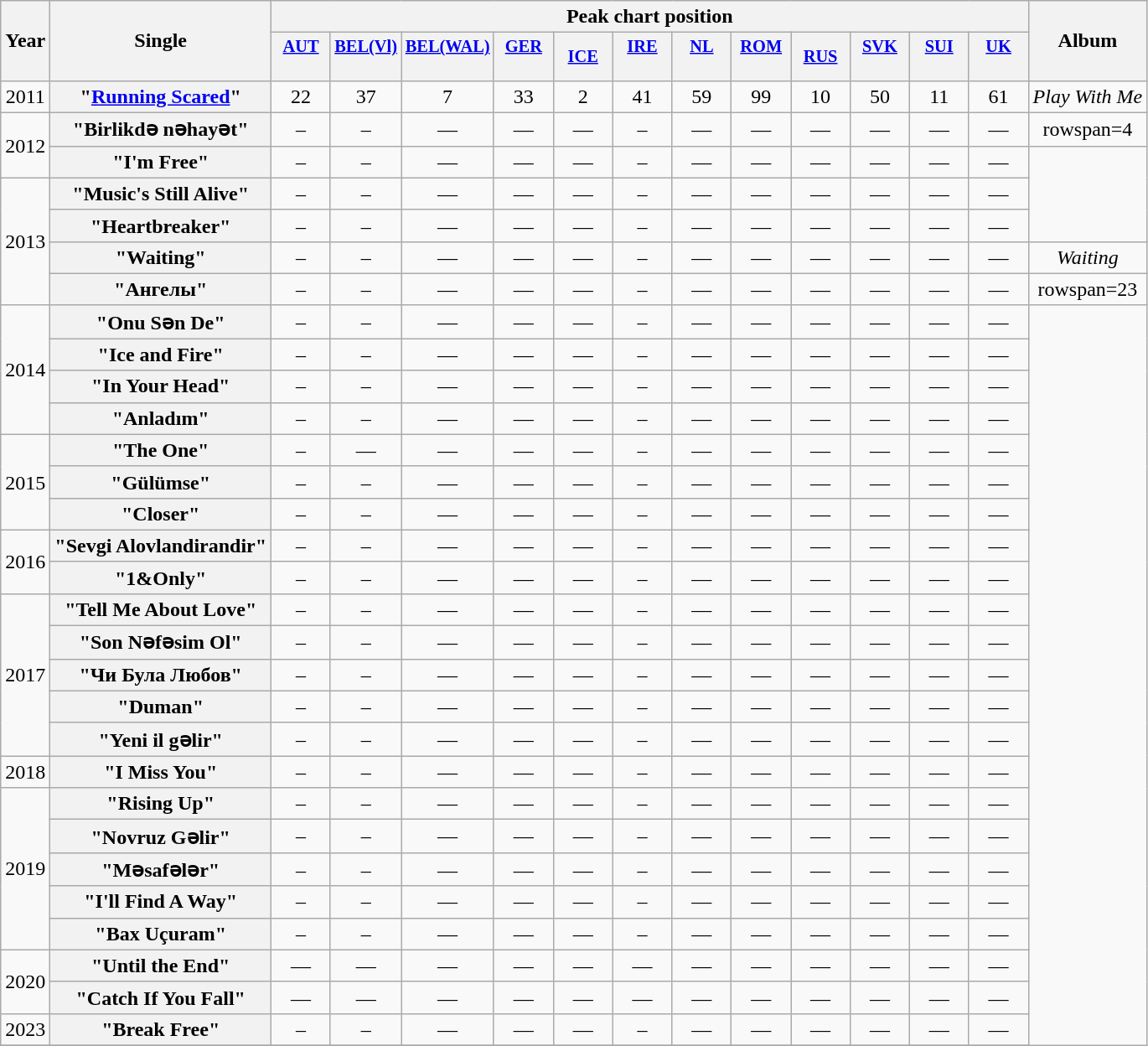<table class="wikitable plainrowheaders" style="text-align:center;">
<tr>
<th scope="col" rowspan="2">Year</th>
<th scope="col" rowspan="2">Single</th>
<th colspan="12" scope="col">Peak chart position</th>
<th scope="col" rowspan="2">Album</th>
</tr>
<tr>
<th scope="col" style="width:3em;font-size:85%;"><a href='#'>AUT</a><br><br></th>
<th scope="col" style="width:3em;font-size:85%;"><a href='#'>BEL(Vl)</a><br><br></th>
<th scope="col" style="width:3em;font-size:85%;"><a href='#'>BEL(WAL)</a><br><br></th>
<th scope="col" style="width:3em;font-size:85%;"><a href='#'>GER</a><br><br></th>
<th scope="col" style="width:3em;font-size:85%;"><a href='#'>ICE</a><br></th>
<th scope="col" style="width:3em;font-size:85%;"><a href='#'>IRE</a><br><br></th>
<th scope="col" style="width:3em;font-size:85%;"><a href='#'>NL</a><br><br></th>
<th scope="col" style="width:3em;font-size:85%;"><a href='#'>ROM</a><br><br></th>
<th scope="col" style="width:3em;font-size:85%;"><a href='#'>RUS</a><br></th>
<th scope="col" style="width:3em;font-size:85%;"><a href='#'>SVK</a><br><br></th>
<th scope="col" style="width:3em;font-size:85%;"><a href='#'>SUI</a><br><br></th>
<th scope="col" style="width:3em;font-size:85%;"><a href='#'>UK</a><br><br></th>
</tr>
<tr>
<td>2011</td>
<th scope="row">"<a href='#'>Running Scared</a>" </th>
<td>22</td>
<td>37</td>
<td>7</td>
<td>33</td>
<td>2</td>
<td>41</td>
<td>59</td>
<td>99</td>
<td>10</td>
<td>50</td>
<td>11</td>
<td>61</td>
<td><em>Play With Me</em> </td>
</tr>
<tr>
<td rowspan="2">2012</td>
<th scope="row">"Birlikdə nəhayət"</th>
<td>–</td>
<td>–</td>
<td>—</td>
<td>—</td>
<td>—</td>
<td>–</td>
<td>—</td>
<td>—</td>
<td>—</td>
<td>—</td>
<td>—</td>
<td>—</td>
<td>rowspan=4 </td>
</tr>
<tr>
<th scope="row">"I'm Free" </th>
<td>–</td>
<td>–</td>
<td>—</td>
<td>—</td>
<td>—</td>
<td>–</td>
<td>—</td>
<td>—</td>
<td>—</td>
<td>—</td>
<td>—</td>
<td>—</td>
</tr>
<tr>
<td rowspan="4">2013</td>
<th scope="row">"Music's Still Alive" </th>
<td>–</td>
<td>–</td>
<td>—</td>
<td>—</td>
<td>—</td>
<td>–</td>
<td>—</td>
<td>—</td>
<td>—</td>
<td>—</td>
<td>—</td>
<td>—</td>
</tr>
<tr>
<th scope="row">"Heartbreaker"</th>
<td>–</td>
<td>–</td>
<td>—</td>
<td>—</td>
<td>—</td>
<td>–</td>
<td>—</td>
<td>—</td>
<td>—</td>
<td>—</td>
<td>—</td>
<td>—</td>
</tr>
<tr>
<th scope="row">"Waiting"</th>
<td>–</td>
<td>–</td>
<td>—</td>
<td>—</td>
<td>—</td>
<td>–</td>
<td>—</td>
<td>—</td>
<td>—</td>
<td>—</td>
<td>—</td>
<td>—</td>
<td><em>Waiting</em></td>
</tr>
<tr>
<th scope="row">"Ангелы" </th>
<td>–</td>
<td>–</td>
<td>—</td>
<td>—</td>
<td>—</td>
<td>–</td>
<td>—</td>
<td>—</td>
<td>—</td>
<td>—</td>
<td>—</td>
<td>—</td>
<td>rowspan=23 </td>
</tr>
<tr>
<td rowspan="4">2014</td>
<th scope="row">"Onu Sən De"</th>
<td>–</td>
<td>–</td>
<td>—</td>
<td>—</td>
<td>—</td>
<td>–</td>
<td>—</td>
<td>—</td>
<td>—</td>
<td>—</td>
<td>—</td>
<td>—</td>
</tr>
<tr>
<th scope="row">"Ice and Fire" </th>
<td>–</td>
<td>–</td>
<td>—</td>
<td>—</td>
<td>—</td>
<td>–</td>
<td>—</td>
<td>—</td>
<td>—</td>
<td>—</td>
<td>—</td>
<td>—</td>
</tr>
<tr>
<th scope="row">"In Your Head"</th>
<td>–</td>
<td>–</td>
<td>—</td>
<td>—</td>
<td>—</td>
<td>–</td>
<td>—</td>
<td>—</td>
<td>—</td>
<td>—</td>
<td>—</td>
<td>—</td>
</tr>
<tr>
<th scope="row">"Anladım"</th>
<td>–</td>
<td>–</td>
<td>—</td>
<td>—</td>
<td>—</td>
<td>–</td>
<td>—</td>
<td>—</td>
<td>—</td>
<td>—</td>
<td>—</td>
<td>—</td>
</tr>
<tr>
<td rowspan="3">2015</td>
<th scope="row">"The One"</th>
<td>–</td>
<td>—</td>
<td>—</td>
<td>—</td>
<td>—</td>
<td>–</td>
<td>—</td>
<td>—</td>
<td>—</td>
<td>—</td>
<td>—</td>
<td>—</td>
</tr>
<tr>
<th scope="row">"Gülümse" </th>
<td>–</td>
<td>–</td>
<td>—</td>
<td>—</td>
<td>—</td>
<td>–</td>
<td>—</td>
<td>—</td>
<td>—</td>
<td>—</td>
<td>—</td>
<td>—</td>
</tr>
<tr>
<th scope="row">"Closer"</th>
<td>–</td>
<td>–</td>
<td>—</td>
<td>—</td>
<td>—</td>
<td>–</td>
<td>—</td>
<td>—</td>
<td>—</td>
<td>—</td>
<td>—</td>
<td>—</td>
</tr>
<tr>
<td rowspan="2">2016</td>
<th scope="row">"Sevgi Alovlandirandir"</th>
<td>–</td>
<td>–</td>
<td>—</td>
<td>—</td>
<td>—</td>
<td>–</td>
<td>—</td>
<td>—</td>
<td>—</td>
<td>—</td>
<td>—</td>
<td>—</td>
</tr>
<tr>
<th scope="row">"1&Only"</th>
<td>–</td>
<td>–</td>
<td>—</td>
<td>—</td>
<td>—</td>
<td>–</td>
<td>—</td>
<td>—</td>
<td>—</td>
<td>—</td>
<td>—</td>
<td>—</td>
</tr>
<tr>
<td rowspan="5">2017</td>
<th scope="row">"Tell Me About Love"</th>
<td>–</td>
<td>–</td>
<td>—</td>
<td>—</td>
<td>—</td>
<td>–</td>
<td>—</td>
<td>—</td>
<td>—</td>
<td>—</td>
<td>—</td>
<td>—</td>
</tr>
<tr>
<th scope="row">"Son Nəfəsim Ol"</th>
<td>–</td>
<td>–</td>
<td>—</td>
<td>—</td>
<td>—</td>
<td>–</td>
<td>—</td>
<td>—</td>
<td>—</td>
<td>—</td>
<td>—</td>
<td>—</td>
</tr>
<tr>
<th scope="row">"Чи Була Любов"</th>
<td>–</td>
<td>–</td>
<td>—</td>
<td>—</td>
<td>—</td>
<td>–</td>
<td>—</td>
<td>—</td>
<td>—</td>
<td>—</td>
<td>—</td>
<td>—</td>
</tr>
<tr>
<th scope="row">"Duman"</th>
<td>–</td>
<td>–</td>
<td>—</td>
<td>—</td>
<td>—</td>
<td>–</td>
<td>—</td>
<td>—</td>
<td>—</td>
<td>—</td>
<td>—</td>
<td>—</td>
</tr>
<tr>
<th scope="row">"Yeni il gəlir"</th>
<td>–</td>
<td>–</td>
<td>—</td>
<td>—</td>
<td>—</td>
<td>–</td>
<td>—</td>
<td>—</td>
<td>—</td>
<td>—</td>
<td>—</td>
<td>—</td>
</tr>
<tr>
<td>2018</td>
<th scope="row">"I Miss You"</th>
<td>–</td>
<td>–</td>
<td>—</td>
<td>—</td>
<td>—</td>
<td>–</td>
<td>—</td>
<td>—</td>
<td>—</td>
<td>—</td>
<td>—</td>
<td>—</td>
</tr>
<tr>
<td rowspan="5">2019</td>
<th scope="row">"Rising Up"</th>
<td>–</td>
<td>–</td>
<td>—</td>
<td>—</td>
<td>—</td>
<td>–</td>
<td>—</td>
<td>—</td>
<td>—</td>
<td>—</td>
<td>—</td>
<td>—</td>
</tr>
<tr>
<th scope="row">"Novruz Gəlir"</th>
<td>–</td>
<td>–</td>
<td>—</td>
<td>—</td>
<td>—</td>
<td>–</td>
<td>—</td>
<td>—</td>
<td>—</td>
<td>—</td>
<td>—</td>
<td>—</td>
</tr>
<tr>
<th scope="row">"Məsafələr"</th>
<td>–</td>
<td>–</td>
<td>—</td>
<td>—</td>
<td>—</td>
<td>–</td>
<td>—</td>
<td>—</td>
<td>—</td>
<td>—</td>
<td>—</td>
<td>—</td>
</tr>
<tr>
<th scope="row">"I'll Find A Way"</th>
<td>–</td>
<td>–</td>
<td>—</td>
<td>—</td>
<td>—</td>
<td>–</td>
<td>—</td>
<td>—</td>
<td>—</td>
<td>—</td>
<td>—</td>
<td>—</td>
</tr>
<tr>
<th scope="row">"Bax Uçuram"</th>
<td>–</td>
<td>–</td>
<td>—</td>
<td>—</td>
<td>—</td>
<td>–</td>
<td>—</td>
<td>—</td>
<td>—</td>
<td>—</td>
<td>—</td>
<td>—</td>
</tr>
<tr>
<td rowspan="2">2020</td>
<th scope="row">"Until the End" </th>
<td>—</td>
<td>—</td>
<td>—</td>
<td>—</td>
<td>—</td>
<td>—</td>
<td>—</td>
<td>—</td>
<td>—</td>
<td>—</td>
<td>—</td>
<td>—</td>
</tr>
<tr>
<th scope="row">"Catch If You Fall"</th>
<td>—</td>
<td>—</td>
<td>—</td>
<td>—</td>
<td>—</td>
<td>—</td>
<td>—</td>
<td>—</td>
<td>—</td>
<td>—</td>
<td>—</td>
<td>—</td>
</tr>
<tr>
<td>2023</td>
<th scope="row">"Break Free"</th>
<td>–</td>
<td>–</td>
<td>—</td>
<td>—</td>
<td>—</td>
<td>–</td>
<td>—</td>
<td>—</td>
<td>—</td>
<td>—</td>
<td>—</td>
<td>—</td>
</tr>
<tr>
</tr>
</table>
